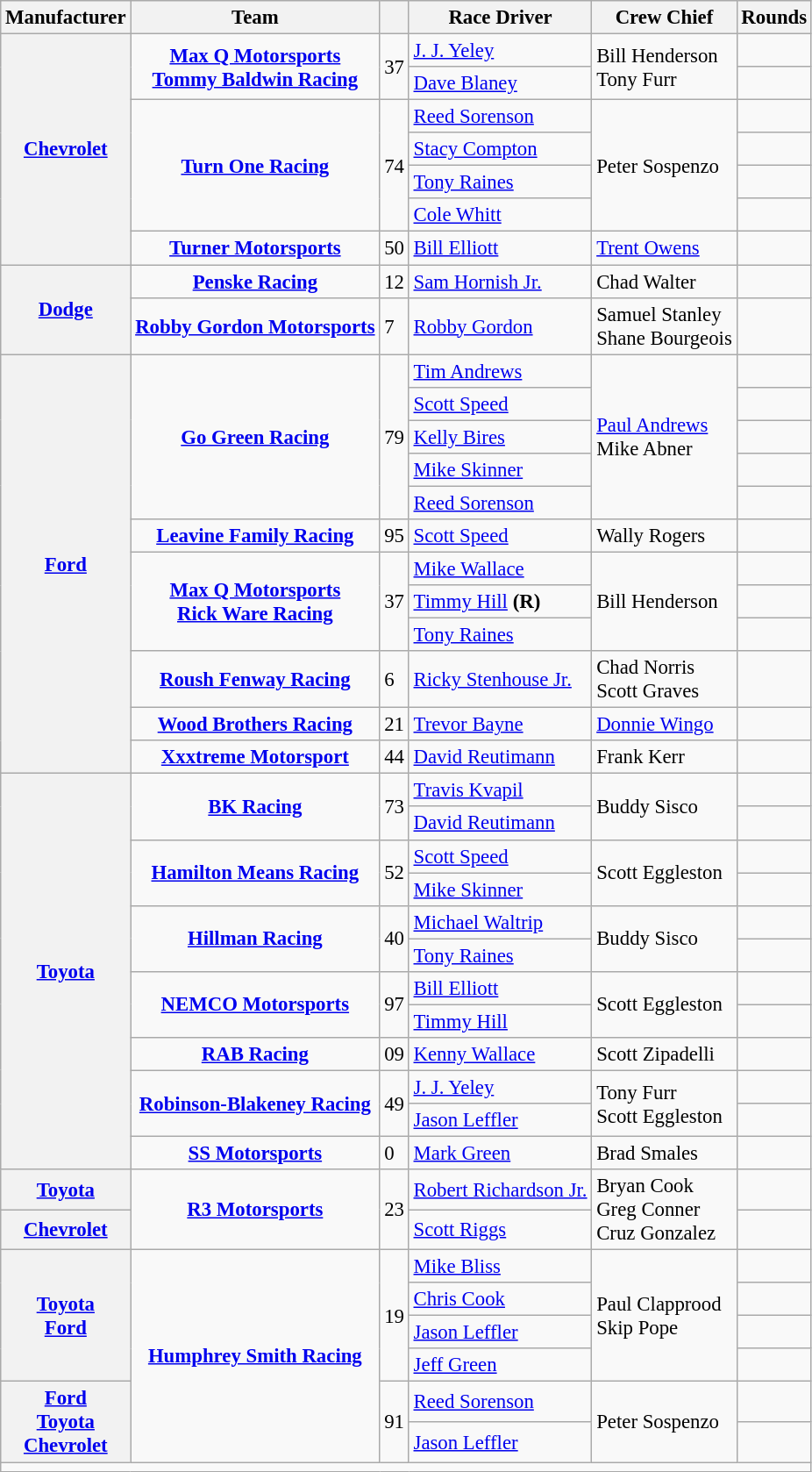<table class="wikitable" style="font-size: 95%;">
<tr>
<th>Manufacturer</th>
<th>Team</th>
<th></th>
<th>Race Driver</th>
<th>Crew Chief</th>
<th>Rounds</th>
</tr>
<tr>
<th rowspan=7><a href='#'>Chevrolet</a></th>
<td rowspan=2 align="center"><strong><a href='#'>Max Q Motorsports</a></strong> <br> <strong><a href='#'>Tommy Baldwin Racing</a></strong></td>
<td rowspan=2>37</td>
<td><a href='#'>J. J. Yeley</a></td>
<td rowspan=2>Bill Henderson <small></small><br>Tony Furr <small></small></td>
<td></td>
</tr>
<tr>
<td><a href='#'>Dave Blaney</a></td>
<td></td>
</tr>
<tr>
<td rowspan=4 align="center"><strong><a href='#'>Turn One Racing</a></strong></td>
<td rowspan=4>74</td>
<td><a href='#'>Reed Sorenson</a></td>
<td rowspan=4>Peter Sospenzo</td>
<td></td>
</tr>
<tr>
<td><a href='#'>Stacy Compton</a></td>
<td></td>
</tr>
<tr>
<td><a href='#'>Tony Raines</a></td>
<td></td>
</tr>
<tr>
<td><a href='#'>Cole Whitt</a></td>
<td></td>
</tr>
<tr>
<td align="center"><strong><a href='#'>Turner Motorsports</a></strong></td>
<td>50</td>
<td><a href='#'>Bill Elliott</a></td>
<td><a href='#'>Trent Owens</a></td>
<td></td>
</tr>
<tr>
<th rowspan=2><a href='#'>Dodge</a></th>
<td align="center"><strong><a href='#'>Penske Racing</a></strong></td>
<td>12</td>
<td><a href='#'>Sam Hornish Jr.</a></td>
<td>Chad Walter</td>
<td></td>
</tr>
<tr>
<td align="center"><strong><a href='#'>Robby Gordon Motorsports</a></strong></td>
<td>7</td>
<td><a href='#'>Robby Gordon</a></td>
<td>Samuel Stanley <small></small><br> Shane Bourgeois<small></small></td>
<td></td>
</tr>
<tr>
<th rowspan=12><a href='#'>Ford</a></th>
<td rowspan=5 align="center"><strong><a href='#'>Go Green Racing</a></strong></td>
<td rowspan=5>79</td>
<td><a href='#'>Tim Andrews</a></td>
<td rowspan=5><a href='#'>Paul Andrews</a> <small></small><br> Mike Abner<small></small></td>
<td></td>
</tr>
<tr>
<td><a href='#'>Scott Speed</a></td>
<td></td>
</tr>
<tr>
<td><a href='#'>Kelly Bires</a></td>
<td></td>
</tr>
<tr>
<td><a href='#'>Mike Skinner</a></td>
<td></td>
</tr>
<tr>
<td><a href='#'>Reed Sorenson</a></td>
<td></td>
</tr>
<tr>
<td align="center"><strong><a href='#'>Leavine Family Racing</a></strong></td>
<td>95</td>
<td><a href='#'>Scott Speed</a></td>
<td>Wally Rogers</td>
<td></td>
</tr>
<tr>
<td rowspan=3 align="center"><strong><a href='#'>Max Q Motorsports</a></strong><br><strong><a href='#'>Rick Ware Racing</a></strong></td>
<td rowspan=3>37</td>
<td><a href='#'>Mike Wallace</a></td>
<td rowspan=3>Bill Henderson</td>
<td></td>
</tr>
<tr>
<td><a href='#'>Timmy Hill</a> <strong>(R)</strong></td>
<td></td>
</tr>
<tr>
<td><a href='#'>Tony Raines</a></td>
<td></td>
</tr>
<tr>
<td align="center"><strong><a href='#'>Roush Fenway Racing</a></strong></td>
<td>6</td>
<td><a href='#'>Ricky Stenhouse Jr.</a></td>
<td>Chad Norris <small></small><br> Scott Graves<small></small></td>
<td></td>
</tr>
<tr>
<td align="center"><strong><a href='#'>Wood Brothers Racing</a></strong></td>
<td>21</td>
<td><a href='#'>Trevor Bayne</a></td>
<td><a href='#'>Donnie Wingo</a></td>
<td></td>
</tr>
<tr>
<td align="center"><strong><a href='#'>Xxxtreme Motorsport</a></strong></td>
<td>44</td>
<td><a href='#'>David Reutimann</a></td>
<td>Frank Kerr</td>
<td></td>
</tr>
<tr>
<th rowspan=12><a href='#'>Toyota</a></th>
<td rowspan=2 align="center"><strong><a href='#'>BK Racing</a></strong></td>
<td rowspan=2>73</td>
<td><a href='#'>Travis Kvapil</a></td>
<td rowspan=2>Buddy Sisco</td>
<td></td>
</tr>
<tr>
<td><a href='#'>David Reutimann</a></td>
<td></td>
</tr>
<tr>
<td rowspan=2 align="center"><strong><a href='#'>Hamilton Means Racing</a></strong></td>
<td rowspan=2>52</td>
<td><a href='#'>Scott Speed</a></td>
<td rowspan=2>Scott Eggleston</td>
<td></td>
</tr>
<tr>
<td><a href='#'>Mike Skinner</a></td>
<td></td>
</tr>
<tr>
<td rowspan=2 align="center"><strong><a href='#'>Hillman Racing</a></strong></td>
<td rowspan=2>40</td>
<td><a href='#'>Michael Waltrip</a></td>
<td rowspan=2>Buddy Sisco</td>
<td></td>
</tr>
<tr>
<td><a href='#'>Tony Raines</a></td>
<td></td>
</tr>
<tr>
<td rowspan=2 align="center"><strong><a href='#'>NEMCO Motorsports</a></strong></td>
<td rowspan=2>97</td>
<td><a href='#'>Bill Elliott</a></td>
<td rowspan=2>Scott Eggleston</td>
<td></td>
</tr>
<tr>
<td><a href='#'>Timmy Hill</a></td>
<td></td>
</tr>
<tr>
<td align="center"><strong><a href='#'>RAB Racing</a></strong></td>
<td>09</td>
<td><a href='#'>Kenny Wallace</a></td>
<td>Scott Zipadelli</td>
<td></td>
</tr>
<tr>
<td rowspan=2 align="center"><strong><a href='#'>Robinson-Blakeney Racing</a></strong></td>
<td rowspan=2>49</td>
<td><a href='#'>J. J. Yeley</a></td>
<td rowspan=2>Tony Furr <small></small><br> Scott Eggleston <small></small></td>
<td></td>
</tr>
<tr>
<td><a href='#'>Jason Leffler</a></td>
<td></td>
</tr>
<tr>
<td align="center"><strong><a href='#'>SS Motorsports</a></strong></td>
<td>0</td>
<td><a href='#'>Mark Green</a></td>
<td>Brad Smales</td>
<td></td>
</tr>
<tr>
<th><a href='#'>Toyota</a></th>
<td rowspan=2 align="center"><strong><a href='#'>R3 Motorsports</a></strong></td>
<td rowspan=2>23</td>
<td><a href='#'>Robert Richardson Jr.</a></td>
<td rowspan=2>Bryan Cook <small></small><br>Greg Conner <small></small><br>Cruz Gonzalez <small></small></td>
<td></td>
</tr>
<tr>
<th><a href='#'>Chevrolet</a></th>
<td><a href='#'>Scott Riggs</a></td>
<td></td>
</tr>
<tr>
<th rowspan=4><a href='#'>Toyota</a> <small></small> <br> <a href='#'>Ford</a> <small></small></th>
<td rowspan=6 align="center"><strong><a href='#'>Humphrey Smith Racing</a></strong></td>
<td rowspan=4>19</td>
<td><a href='#'>Mike Bliss</a></td>
<td rowspan=4>Paul Clapprood <small></small><br>Skip Pope <small></small></td>
<td></td>
</tr>
<tr>
<td><a href='#'>Chris Cook</a></td>
<td></td>
</tr>
<tr>
<td><a href='#'>Jason Leffler</a></td>
<td></td>
</tr>
<tr>
<td><a href='#'>Jeff Green</a></td>
<td></td>
</tr>
<tr>
<th rowspan=2><a href='#'>Ford</a> <small></small> <br> <a href='#'>Toyota</a> <small></small> <br> <a href='#'>Chevrolet</a> <small></small></th>
<td rowspan=2>91</td>
<td><a href='#'>Reed Sorenson</a></td>
<td rowspan=2>Peter Sospenzo</td>
<td></td>
</tr>
<tr>
<td><a href='#'>Jason Leffler</a></td>
<td></td>
</tr>
<tr>
<td colspan="8"></td>
</tr>
</table>
